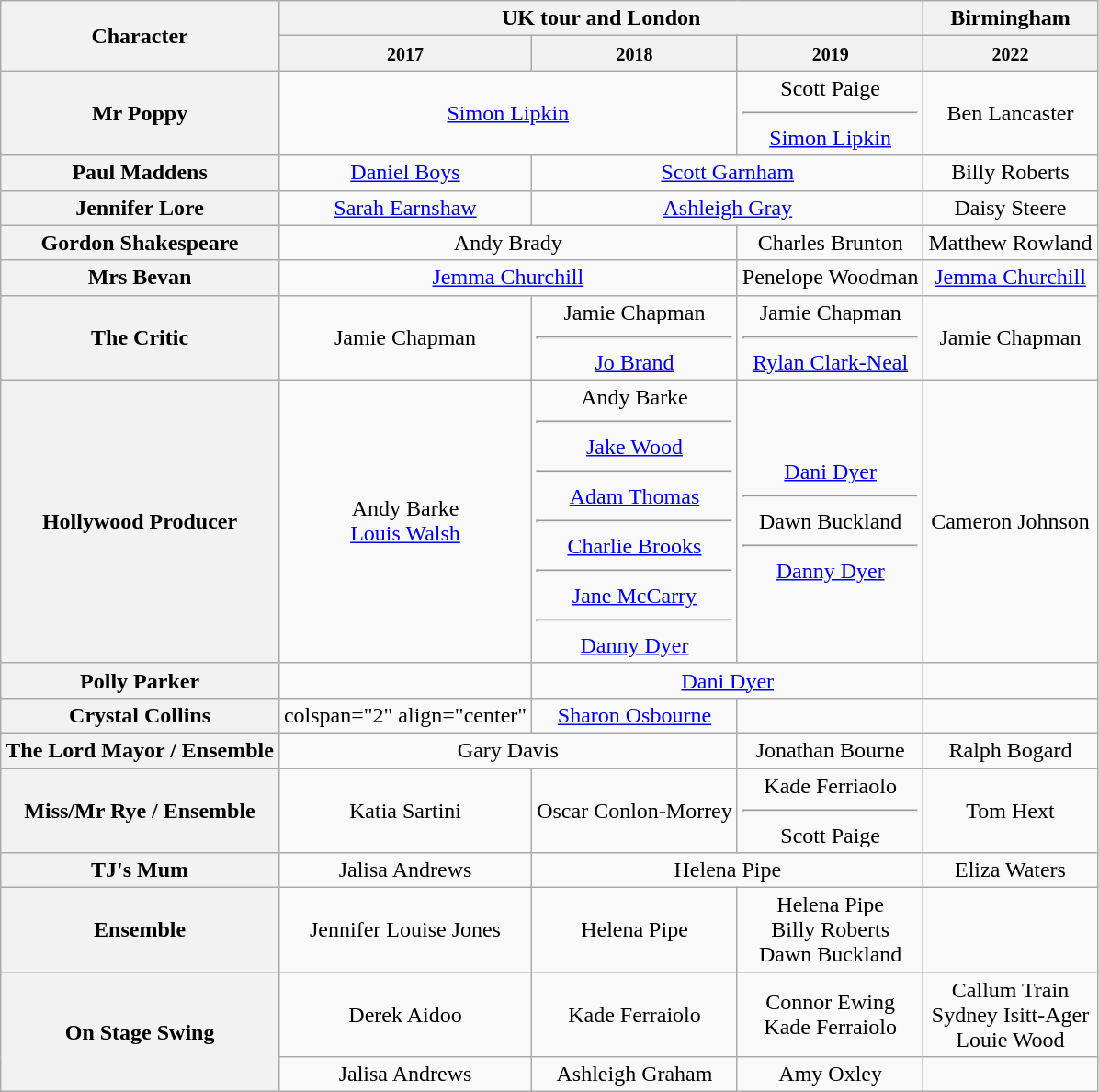<table class="wikitable">
<tr>
<th rowspan="2">Character</th>
<th colspan="3">UK tour and London</th>
<th>Birmingham</th>
</tr>
<tr>
<th><small>2017</small></th>
<th><small>2018</small></th>
<th><small>2019</small></th>
<th><small>2022</small></th>
</tr>
<tr>
<th>Mr Poppy</th>
<td colspan="2" align="center"><a href='#'>Simon Lipkin</a></td>
<td align="center">Scott Paige<hr><a href='#'>Simon Lipkin</a></td>
<td align="center">Ben Lancaster</td>
</tr>
<tr>
<th>Paul Maddens</th>
<td align="center"><a href='#'>Daniel Boys</a></td>
<td colspan="2" align="center"><a href='#'>Scott Garnham</a></td>
<td align="center">Billy Roberts</td>
</tr>
<tr>
<th>Jennifer Lore</th>
<td colspan="1" align="center"><a href='#'>Sarah Earnshaw</a></td>
<td colspan="2" align="center"><a href='#'>Ashleigh Gray</a></td>
<td align="center">Daisy Steere</td>
</tr>
<tr>
<th>Gordon Shakespeare</th>
<td colspan="2" align="center">Andy Brady</td>
<td align="center">Charles Brunton</td>
<td align="center">Matthew Rowland</td>
</tr>
<tr>
<th>Mrs Bevan</th>
<td colspan="2" align="center"><a href='#'>Jemma Churchill</a></td>
<td align="center">Penelope Woodman</td>
<td align="center"><a href='#'>Jemma Churchill</a></td>
</tr>
<tr>
<th>The Critic</th>
<td align="center">Jamie Chapman</td>
<td align="center">Jamie Chapman<hr><a href='#'>Jo Brand</a></td>
<td align="center">Jamie Chapman<hr><a href='#'>Rylan Clark-Neal</a></td>
<td align="center">Jamie Chapman</td>
</tr>
<tr>
<th>Hollywood Producer</th>
<td align="center">Andy Barke<br><a href='#'>Louis Walsh</a></td>
<td align="center">Andy Barke<hr><a href='#'>Jake Wood</a><hr><a href='#'>Adam Thomas</a><hr><a href='#'>Charlie Brooks</a><hr><a href='#'>Jane McCarry</a><hr><a href='#'>Danny Dyer</a></td>
<td align="center"><a href='#'>Dani Dyer</a><hr>Dawn Buckland<hr><a href='#'>Danny Dyer</a></td>
<td align="center">Cameron Johnson</td>
</tr>
<tr>
<th>Polly Parker</th>
<td></td>
<td colspan="2" align="center"><a href='#'>Dani Dyer</a></td>
<td></td>
</tr>
<tr>
<th>Crystal Collins</th>
<td>colspan="2" align="center" </td>
<td align="center"><a href='#'>Sharon Osbourne</a></td>
<td></td>
</tr>
<tr>
<th>The Lord Mayor / Ensemble</th>
<td colspan="2" align="center">Gary Davis</td>
<td align="center">Jonathan Bourne</td>
<td align="center">Ralph Bogard</td>
</tr>
<tr>
<th>Miss/Mr Rye / Ensemble</th>
<td colspan="1" align="center">Katia Sartini</td>
<td align="center">Oscar Conlon-Morrey</td>
<td align="center">Kade Ferriaolo<hr>Scott Paige</td>
<td align="center">Tom Hext</td>
</tr>
<tr>
<th>TJ's Mum</th>
<td align="center">Jalisa Andrews</td>
<td colspan="2" align="center">Helena Pipe</td>
<td align="center">Eliza Waters</td>
</tr>
<tr>
<th>Ensemble</th>
<td colspan="1" align="center">Jennifer Louise Jones</td>
<td align="center">Helena Pipe</td>
<td align="center">Helena Pipe<br>Billy Roberts<br> Dawn Buckland</td>
<td></td>
</tr>
<tr>
<th rowspan="2">On Stage Swing</th>
<td colspan="1" align="center">Derek Aidoo</td>
<td align="center">Kade Ferraiolo</td>
<td align="center">Connor Ewing<br> Kade Ferraiolo</td>
<td align="center">Callum Train<br>Sydney Isitt-Ager<br>Louie Wood</td>
</tr>
<tr>
<td colspan="1" align="center">Jalisa Andrews</td>
<td align="center">Ashleigh Graham</td>
<td align="center">Amy Oxley</td>
<td align="center"></td>
</tr>
</table>
